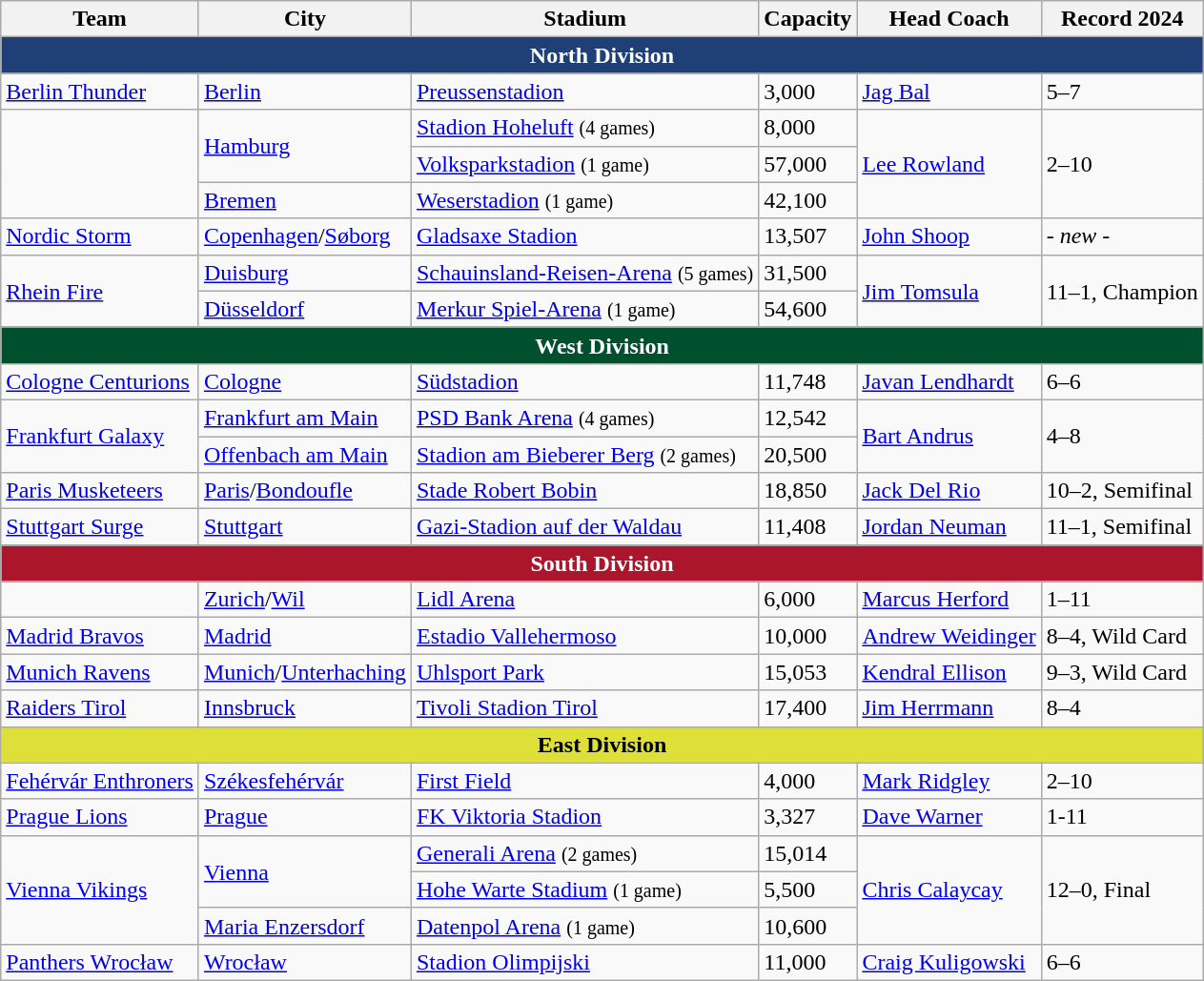<table class="wikitable sortable">
<tr>
<th>Team</th>
<th>City</th>
<th>Stadium</th>
<th>Capacity</th>
<th>Head Coach</th>
<th>Record 2024</th>
</tr>
<tr>
<th colspan="6" style="color:#ffffff; background:#1f3f77;">North Division</th>
</tr>
<tr>
<td><a href='#'>Berlin Thunder</a></td>
<td> <a href='#'>Berlin</a></td>
<td><a href='#'>Preussenstadion</a></td>
<td>3,000</td>
<td> <a href='#'>Jag Bal</a></td>
<td>5–7</td>
</tr>
<tr>
<td rowspan="3"></td>
<td rowspan="2"> <a href='#'>Hamburg</a></td>
<td><a href='#'>Stadion Hoheluft</a> <small>(4 games)</small></td>
<td>8,000</td>
<td rowspan="3"> <a href='#'>Lee Rowland</a></td>
<td rowspan="3">2–10</td>
</tr>
<tr>
<td><a href='#'>Volksparkstadion</a> <small>(1 game)</small></td>
<td>57,000</td>
</tr>
<tr>
<td> <a href='#'>Bremen</a></td>
<td><a href='#'>Weserstadion</a> <small>(1 game)</small></td>
<td>42,100</td>
</tr>
<tr>
<td><a href='#'>Nordic Storm</a></td>
<td> <a href='#'>Copenhagen</a>/<a href='#'>Søborg</a></td>
<td><a href='#'>Gladsaxe Stadion</a></td>
<td>13,507</td>
<td> <a href='#'>John Shoop</a></td>
<td><em>- new -</em></td>
</tr>
<tr>
<td rowspan="2"><a href='#'>Rhein Fire</a></td>
<td> <a href='#'>Duisburg</a></td>
<td><a href='#'>Schauinsland-Reisen-Arena</a> <small>(5 games)</small></td>
<td>31,500</td>
<td rowspan="2"> <a href='#'>Jim Tomsula</a></td>
<td rowspan="2">11–1, Champion</td>
</tr>
<tr>
<td> <a href='#'>Düsseldorf</a></td>
<td><a href='#'>Merkur Spiel-Arena</a> <small>(1 game)</small></td>
<td>54,600</td>
</tr>
<tr>
<th colspan="6" style="color:#ffffff; background:#005030;">West Division</th>
</tr>
<tr>
<td><a href='#'>Cologne Centurions</a></td>
<td> <a href='#'>Cologne</a></td>
<td><a href='#'>Südstadion</a></td>
<td>11,748</td>
<td> <a href='#'>Javan Lendhardt</a></td>
<td>6–6</td>
</tr>
<tr>
<td rowspan="2"><a href='#'>Frankfurt Galaxy</a></td>
<td> <a href='#'>Frankfurt am Main</a></td>
<td><a href='#'>PSD Bank Arena</a> <small>(4 games)</small></td>
<td>12,542</td>
<td rowspan="2"> <a href='#'>Bart Andrus</a></td>
<td rowspan="2">4–8</td>
</tr>
<tr>
<td> <a href='#'>Offenbach am Main</a></td>
<td><a href='#'>Stadion am Bieberer Berg</a> <small>(2 games)</small></td>
<td>20,500</td>
</tr>
<tr>
<td><a href='#'>Paris Musketeers</a></td>
<td> <a href='#'>Paris</a>/<a href='#'>Bondoufle</a></td>
<td><a href='#'>Stade Robert Bobin</a></td>
<td>18,850</td>
<td> <a href='#'>Jack Del Rio</a></td>
<td>10–2, Semifinal</td>
</tr>
<tr>
<td><a href='#'>Stuttgart Surge</a></td>
<td> <a href='#'>Stuttgart</a></td>
<td><a href='#'>Gazi-Stadion auf der Waldau</a></td>
<td>11,408</td>
<td> <a href='#'>Jordan Neuman</a></td>
<td>11–1, Semifinal</td>
</tr>
<tr>
<th colspan="6" style="color:#ffffff; background:#ac162c;">South Division</th>
</tr>
<tr>
<td></td>
<td> <a href='#'>Zurich</a>/<a href='#'>Wil</a></td>
<td><a href='#'>Lidl Arena</a></td>
<td>6,000</td>
<td> <a href='#'>Marcus Herford</a></td>
<td>1–11</td>
</tr>
<tr>
<td><a href='#'>Madrid Bravos</a></td>
<td> <a href='#'>Madrid</a></td>
<td><a href='#'>Estadio Vallehermoso</a></td>
<td>10,000</td>
<td> <a href='#'>Andrew Weidinger</a></td>
<td>8–4, Wild Card</td>
</tr>
<tr>
<td><a href='#'>Munich Ravens</a></td>
<td> <a href='#'>Munich</a>/<a href='#'>Unterhaching</a></td>
<td><a href='#'>Uhlsport Park</a></td>
<td>15,053</td>
<td> <a href='#'>Kendral Ellison</a></td>
<td>9–3, Wild Card</td>
</tr>
<tr>
<td><a href='#'>Raiders Tirol</a></td>
<td> <a href='#'>Innsbruck</a></td>
<td><a href='#'>Tivoli Stadion Tirol</a></td>
<td>17,400</td>
<td> <a href='#'>Jim Herrmann</a></td>
<td>8–4</td>
</tr>
<tr>
<th colspan="6" style="color:#000000; background:#dfdf39;">East Division</th>
</tr>
<tr>
<td><a href='#'>Fehérvár Enthroners</a></td>
<td> <a href='#'>Székesfehérvár</a></td>
<td><a href='#'>First Field</a></td>
<td>4,000</td>
<td> <a href='#'>Mark Ridgley</a></td>
<td>2–10</td>
</tr>
<tr>
<td><a href='#'>Prague Lions</a></td>
<td> <a href='#'>Prague</a></td>
<td><a href='#'>FK Viktoria Stadion</a></td>
<td>3,327</td>
<td> <a href='#'>Dave Warner</a></td>
<td>1-11</td>
</tr>
<tr>
<td rowspan="3"><a href='#'>Vienna Vikings</a></td>
<td rowspan="2"> <a href='#'>Vienna</a></td>
<td><a href='#'>Generali Arena</a> <small>(2 games)</small></td>
<td>15,014</td>
<td rowspan="3"> <a href='#'>Chris Calaycay</a></td>
<td rowspan="3">12–0, Final</td>
</tr>
<tr>
<td><a href='#'>Hohe Warte Stadium</a> <small>(1 game)</small></td>
<td>5,500</td>
</tr>
<tr>
<td> <a href='#'>Maria Enzersdorf</a></td>
<td><a href='#'>Datenpol Arena</a> <small>(1 game)</small></td>
<td>10,600</td>
</tr>
<tr>
<td><a href='#'>Panthers Wrocław</a></td>
<td> <a href='#'>Wrocław</a></td>
<td><a href='#'>Stadion Olimpijski</a></td>
<td>11,000</td>
<td> <a href='#'>Craig Kuligowski</a></td>
<td>6–6</td>
</tr>
</table>
